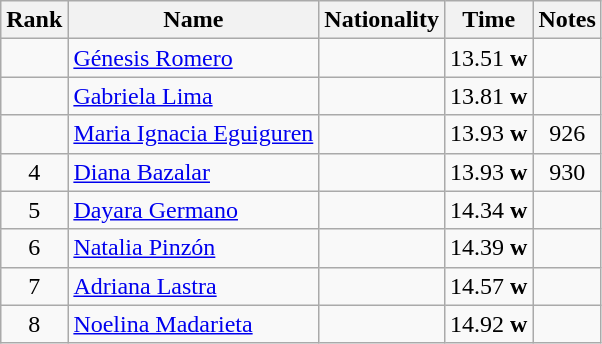<table class="wikitable sortable" style="text-align:center">
<tr>
<th>Rank</th>
<th>Name</th>
<th>Nationality</th>
<th>Time</th>
<th>Notes</th>
</tr>
<tr>
<td align=center></td>
<td align=left><a href='#'>Génesis Romero</a></td>
<td align=left></td>
<td>13.51 <strong>w</strong></td>
<td></td>
</tr>
<tr>
<td align=center></td>
<td align=left><a href='#'>Gabriela Lima</a></td>
<td align=left></td>
<td>13.81 <strong>w</strong></td>
<td></td>
</tr>
<tr>
<td align=center></td>
<td align=left><a href='#'>Maria Ignacia Eguiguren</a></td>
<td align=left></td>
<td>13.93 <strong>w</strong></td>
<td>926</td>
</tr>
<tr>
<td align=center>4</td>
<td align=left><a href='#'>Diana Bazalar</a></td>
<td align=left></td>
<td>13.93 <strong>w</strong></td>
<td>930</td>
</tr>
<tr>
<td align=center>5</td>
<td align=left><a href='#'>Dayara Germano</a></td>
<td align=left></td>
<td>14.34 <strong>w</strong></td>
<td></td>
</tr>
<tr>
<td align=center>6</td>
<td align=left><a href='#'>Natalia Pinzón</a></td>
<td align=left></td>
<td>14.39 <strong>w</strong></td>
<td></td>
</tr>
<tr>
<td align=center>7</td>
<td align=left><a href='#'>Adriana Lastra</a></td>
<td align=left></td>
<td>14.57 <strong>w</strong></td>
<td></td>
</tr>
<tr>
<td align=center>8</td>
<td align=left><a href='#'>Noelina Madarieta</a></td>
<td align=left></td>
<td>14.92 <strong>w</strong></td>
<td></td>
</tr>
</table>
